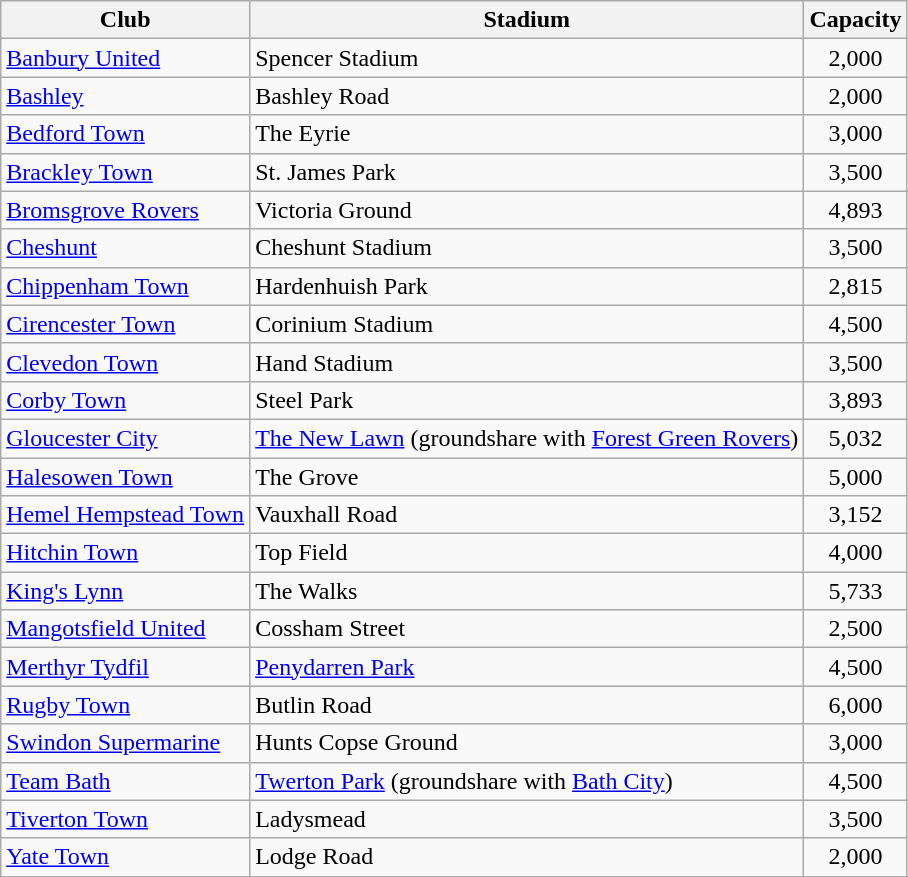<table class="wikitable sortable">
<tr>
<th>Club</th>
<th>Stadium</th>
<th>Capacity</th>
</tr>
<tr>
<td><a href='#'>Banbury United</a></td>
<td>Spencer Stadium</td>
<td align="center">2,000</td>
</tr>
<tr>
<td><a href='#'>Bashley</a></td>
<td>Bashley Road</td>
<td align="center">2,000</td>
</tr>
<tr>
<td><a href='#'>Bedford Town</a></td>
<td>The Eyrie</td>
<td align="center">3,000</td>
</tr>
<tr>
<td><a href='#'>Brackley Town</a></td>
<td>St. James Park</td>
<td align="center">3,500</td>
</tr>
<tr>
<td><a href='#'>Bromsgrove Rovers</a></td>
<td>Victoria Ground</td>
<td align="center">4,893</td>
</tr>
<tr>
<td><a href='#'>Cheshunt</a></td>
<td>Cheshunt Stadium</td>
<td align="center">3,500</td>
</tr>
<tr>
<td><a href='#'>Chippenham Town</a></td>
<td>Hardenhuish Park</td>
<td align="center">2,815</td>
</tr>
<tr>
<td><a href='#'>Cirencester Town</a></td>
<td>Corinium Stadium</td>
<td align="center">4,500</td>
</tr>
<tr>
<td><a href='#'>Clevedon Town</a></td>
<td>Hand Stadium</td>
<td align="center">3,500</td>
</tr>
<tr>
<td><a href='#'>Corby Town</a></td>
<td>Steel Park</td>
<td align="center">3,893</td>
</tr>
<tr>
<td><a href='#'>Gloucester City</a></td>
<td><a href='#'>The New Lawn</a> (groundshare with <a href='#'>Forest Green Rovers</a>)</td>
<td align="center">5,032</td>
</tr>
<tr>
<td><a href='#'>Halesowen Town</a></td>
<td>The Grove</td>
<td align="center">5,000</td>
</tr>
<tr>
<td><a href='#'>Hemel Hempstead Town</a></td>
<td>Vauxhall Road</td>
<td align="center">3,152</td>
</tr>
<tr>
<td><a href='#'>Hitchin Town</a></td>
<td>Top Field</td>
<td align="center">4,000</td>
</tr>
<tr>
<td><a href='#'>King's Lynn</a></td>
<td>The Walks</td>
<td align="center">5,733</td>
</tr>
<tr>
<td><a href='#'>Mangotsfield United</a></td>
<td>Cossham Street</td>
<td align="center">2,500</td>
</tr>
<tr>
<td><a href='#'>Merthyr Tydfil</a></td>
<td><a href='#'>Penydarren Park</a></td>
<td align="center">4,500</td>
</tr>
<tr>
<td><a href='#'>Rugby Town</a></td>
<td>Butlin Road</td>
<td align="center">6,000</td>
</tr>
<tr>
<td><a href='#'>Swindon Supermarine</a></td>
<td>Hunts Copse Ground</td>
<td align="center">3,000</td>
</tr>
<tr>
<td><a href='#'>Team Bath</a></td>
<td><a href='#'>Twerton Park</a> (groundshare with <a href='#'>Bath City</a>)</td>
<td align="center">4,500</td>
</tr>
<tr>
<td><a href='#'>Tiverton Town</a></td>
<td>Ladysmead</td>
<td align="center">3,500</td>
</tr>
<tr>
<td><a href='#'>Yate Town</a></td>
<td>Lodge Road</td>
<td align="center">2,000</td>
</tr>
<tr>
</tr>
</table>
